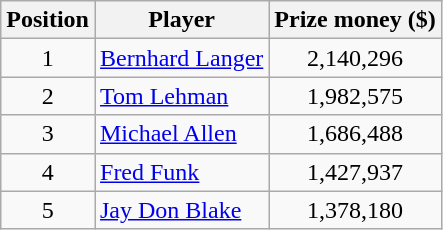<table class="wikitable">
<tr>
<th>Position</th>
<th>Player</th>
<th>Prize money ($)</th>
</tr>
<tr>
<td align=center>1</td>
<td> <a href='#'>Bernhard Langer</a></td>
<td align=center>2,140,296</td>
</tr>
<tr>
<td align=center>2</td>
<td> <a href='#'>Tom Lehman</a></td>
<td align=center>1,982,575</td>
</tr>
<tr>
<td align=center>3</td>
<td> <a href='#'>Michael Allen</a></td>
<td align=center>1,686,488</td>
</tr>
<tr>
<td align=center>4</td>
<td> <a href='#'>Fred Funk</a></td>
<td align=center>1,427,937</td>
</tr>
<tr>
<td align=center>5</td>
<td> <a href='#'>Jay Don Blake</a></td>
<td align=center>1,378,180</td>
</tr>
</table>
